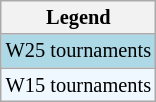<table class="wikitable" style="font-size:85%">
<tr>
<th>Legend</th>
</tr>
<tr style="background:lightblue">
<td>W25 tournaments</td>
</tr>
<tr style="background:#f0f8ff;">
<td>W15 tournaments</td>
</tr>
</table>
